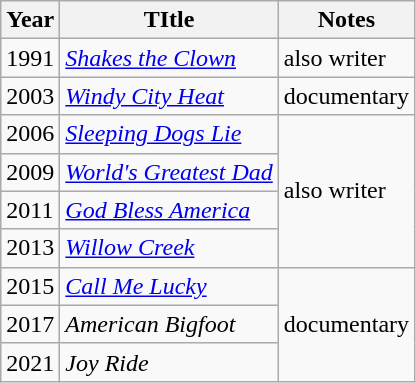<table class="wikitable">
<tr>
<th>Year</th>
<th>TItle</th>
<th>Notes</th>
</tr>
<tr>
<td>1991</td>
<td><em><a href='#'>Shakes the Clown</a></em></td>
<td>also writer</td>
</tr>
<tr>
<td>2003</td>
<td><em><a href='#'>Windy City Heat</a></em></td>
<td>documentary</td>
</tr>
<tr>
<td>2006</td>
<td><em><a href='#'>Sleeping Dogs Lie</a></em></td>
<td rowspan="4">also writer</td>
</tr>
<tr>
<td>2009</td>
<td><em><a href='#'>World's Greatest Dad</a></em></td>
</tr>
<tr>
<td>2011</td>
<td><em><a href='#'>God Bless America</a></em></td>
</tr>
<tr>
<td>2013</td>
<td><em><a href='#'>Willow Creek</a></em></td>
</tr>
<tr>
<td>2015</td>
<td><em><a href='#'>Call Me Lucky</a></em></td>
<td rowspan="3">documentary</td>
</tr>
<tr>
<td>2017</td>
<td><em>American Bigfoot</em></td>
</tr>
<tr>
<td>2021</td>
<td><em>Joy Ride</em></td>
</tr>
</table>
